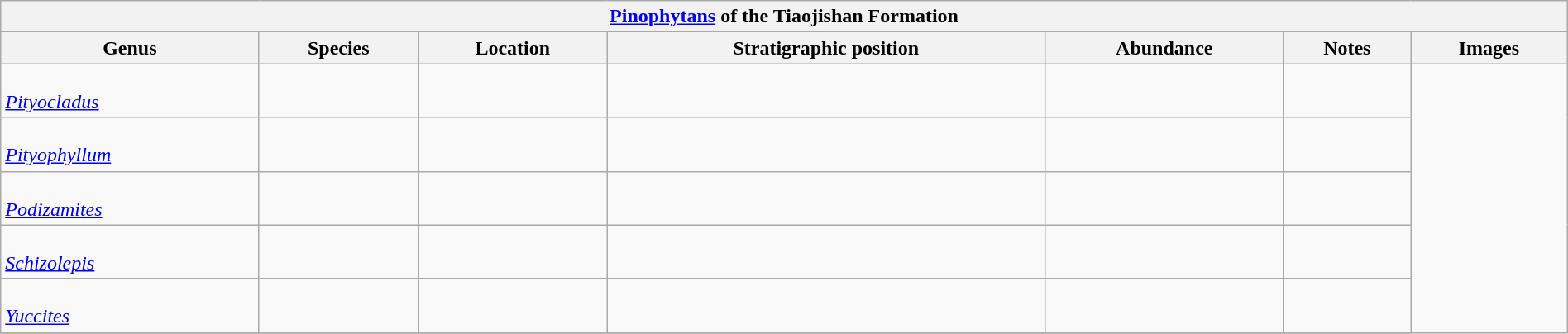<table class="wikitable" align="center" width="100%">
<tr>
<th colspan="7" align="center"><strong><a href='#'>Pinophytans</a> of the Tiaojishan Formation</strong></th>
</tr>
<tr>
<th>Genus</th>
<th>Species</th>
<th>Location</th>
<th>Stratigraphic position</th>
<th>Abundance</th>
<th>Notes</th>
<th>Images</th>
</tr>
<tr>
<td><br><em><a href='#'>Pityocladus</a></em></td>
<td></td>
<td></td>
<td></td>
<td></td>
<td></td>
<td rowspan="99"></td>
</tr>
<tr>
<td><br><em><a href='#'>Pityophyllum</a></em></td>
<td></td>
<td></td>
<td></td>
<td></td>
<td></td>
</tr>
<tr>
<td><br><em><a href='#'>Podizamites</a></em></td>
<td></td>
<td></td>
<td></td>
<td></td>
<td></td>
</tr>
<tr>
<td><br><em><a href='#'>Schizolepis</a></em></td>
<td></td>
<td></td>
<td></td>
<td></td>
<td></td>
</tr>
<tr>
<td><br><em><a href='#'>Yuccites</a></em></td>
<td></td>
<td></td>
<td></td>
<td></td>
<td></td>
</tr>
<tr>
</tr>
</table>
